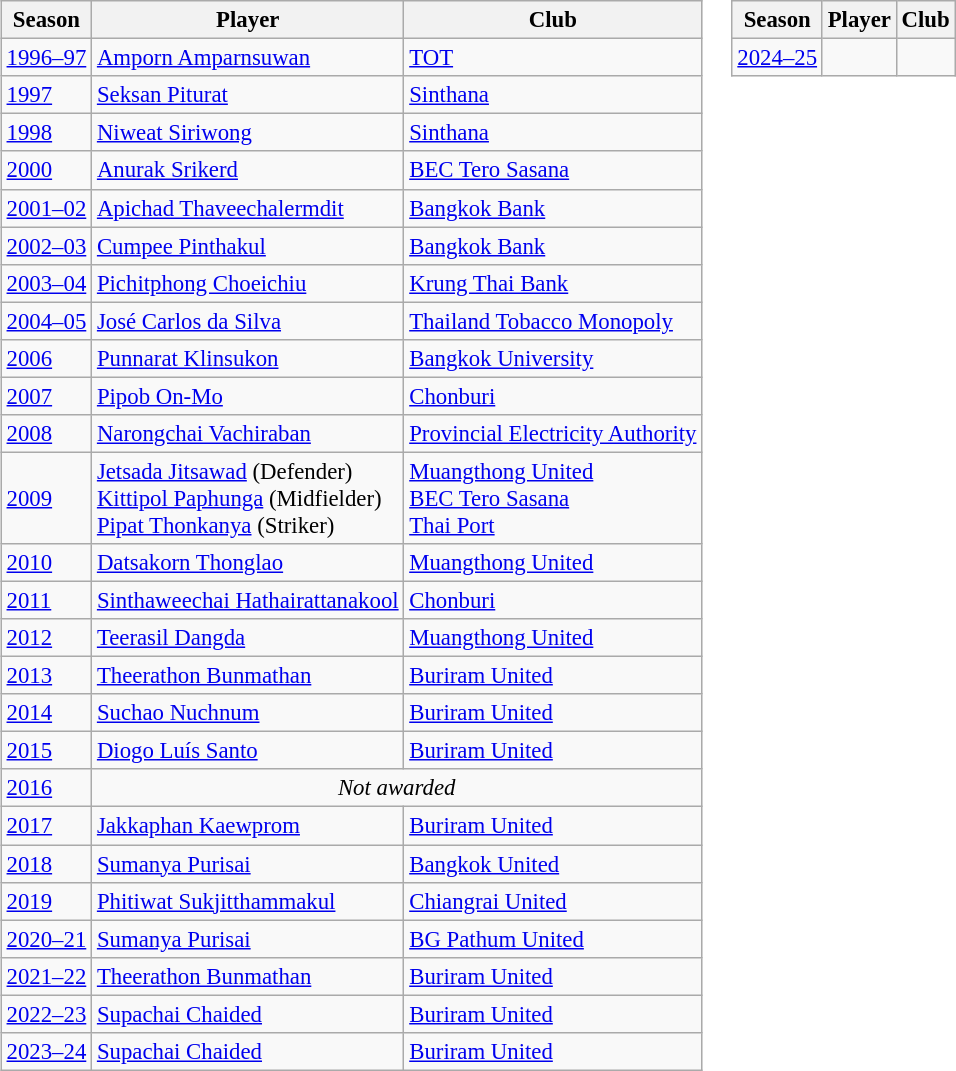<table>
<tr>
<td style="vertical-align:top"><br><table class="wikitable alternate" style="font-size: 95%">
<tr>
<th>Season</th>
<th>Player</th>
<th>Club</th>
</tr>
<tr>
<td><a href='#'>1996–97</a></td>
<td> <a href='#'>Amporn Amparnsuwan</a></td>
<td><a href='#'>TOT</a></td>
</tr>
<tr>
<td><a href='#'>1997</a></td>
<td> <a href='#'>Seksan Piturat</a></td>
<td><a href='#'>Sinthana</a></td>
</tr>
<tr>
<td><a href='#'>1998</a></td>
<td> <a href='#'>Niweat Siriwong</a></td>
<td><a href='#'>Sinthana</a></td>
</tr>
<tr>
<td><a href='#'>2000</a></td>
<td> <a href='#'>Anurak Srikerd</a></td>
<td><a href='#'>BEC Tero Sasana</a></td>
</tr>
<tr>
<td><a href='#'>2001–02</a></td>
<td> <a href='#'>Apichad Thaveechalermdit</a></td>
<td><a href='#'>Bangkok Bank</a></td>
</tr>
<tr>
<td><a href='#'>2002–03</a></td>
<td> <a href='#'>Cumpee Pinthakul</a></td>
<td><a href='#'>Bangkok Bank</a></td>
</tr>
<tr>
<td><a href='#'>2003–04</a></td>
<td> <a href='#'>Pichitphong Choeichiu</a></td>
<td><a href='#'>Krung Thai Bank</a></td>
</tr>
<tr>
<td><a href='#'>2004–05</a></td>
<td> <a href='#'>José Carlos da Silva</a></td>
<td><a href='#'>Thailand Tobacco Monopoly</a></td>
</tr>
<tr>
<td><a href='#'>2006</a></td>
<td> <a href='#'>Punnarat Klinsukon</a></td>
<td><a href='#'>Bangkok University</a></td>
</tr>
<tr>
<td><a href='#'>2007</a></td>
<td> <a href='#'>Pipob On-Mo</a></td>
<td><a href='#'>Chonburi</a></td>
</tr>
<tr>
<td><a href='#'>2008</a></td>
<td> <a href='#'>Narongchai Vachiraban</a></td>
<td><a href='#'>Provincial Electricity Authority</a></td>
</tr>
<tr>
<td><a href='#'>2009</a></td>
<td> <a href='#'>Jetsada Jitsawad</a> (Defender)<br> <a href='#'>Kittipol Paphunga</a> (Midfielder)<br> <a href='#'>Pipat Thonkanya</a> (Striker)</td>
<td><a href='#'>Muangthong United</a><br><a href='#'>BEC Tero Sasana</a><br><a href='#'>Thai Port</a></td>
</tr>
<tr>
<td><a href='#'>2010</a></td>
<td> <a href='#'>Datsakorn Thonglao</a></td>
<td><a href='#'>Muangthong United</a></td>
</tr>
<tr>
<td><a href='#'>2011</a></td>
<td> <a href='#'>Sinthaweechai Hathairattanakool</a></td>
<td><a href='#'>Chonburi</a></td>
</tr>
<tr>
<td><a href='#'>2012</a></td>
<td> <a href='#'>Teerasil Dangda</a></td>
<td><a href='#'>Muangthong United</a></td>
</tr>
<tr>
<td><a href='#'>2013</a></td>
<td> <a href='#'>Theerathon Bunmathan</a></td>
<td><a href='#'>Buriram United</a></td>
</tr>
<tr>
<td><a href='#'>2014</a></td>
<td> <a href='#'>Suchao Nuchnum</a></td>
<td><a href='#'>Buriram United</a></td>
</tr>
<tr>
<td><a href='#'>2015</a></td>
<td> <a href='#'>Diogo Luís Santo</a></td>
<td><a href='#'>Buriram United</a></td>
</tr>
<tr>
<td><a href='#'>2016</a></td>
<td colspan="3" style="text-align:center"><em>Not awarded</em></td>
</tr>
<tr>
<td><a href='#'>2017</a></td>
<td> <a href='#'>Jakkaphan Kaewprom</a></td>
<td><a href='#'>Buriram United</a></td>
</tr>
<tr>
<td><a href='#'>2018</a></td>
<td> <a href='#'>Sumanya Purisai</a></td>
<td><a href='#'>Bangkok United</a></td>
</tr>
<tr>
<td><a href='#'>2019</a></td>
<td> <a href='#'>Phitiwat Sukjitthammakul</a></td>
<td><a href='#'>Chiangrai United</a></td>
</tr>
<tr>
<td><a href='#'>2020–21</a></td>
<td> <a href='#'>Sumanya Purisai</a> </td>
<td><a href='#'>BG Pathum United</a></td>
</tr>
<tr>
<td><a href='#'>2021–22</a></td>
<td> <a href='#'>Theerathon Bunmathan</a> </td>
<td><a href='#'>Buriram United</a></td>
</tr>
<tr>
<td><a href='#'>2022–23</a></td>
<td> <a href='#'>Supachai Chaided</a></td>
<td><a href='#'>Buriram United</a></td>
</tr>
<tr>
<td><a href='#'>2023–24</a></td>
<td> <a href='#'>Supachai Chaided</a> </td>
<td><a href='#'>Buriram United</a></td>
</tr>
</table>
</td>
<td style="vertical-align:top"><br><table class="wikitable alternate" style="font-size: 95%">
<tr>
<th>Season</th>
<th>Player</th>
<th>Club</th>
</tr>
<tr>
<td><a href='#'>2024–25</a></td>
<td></td>
<td></td>
</tr>
</table>
</td>
</tr>
</table>
